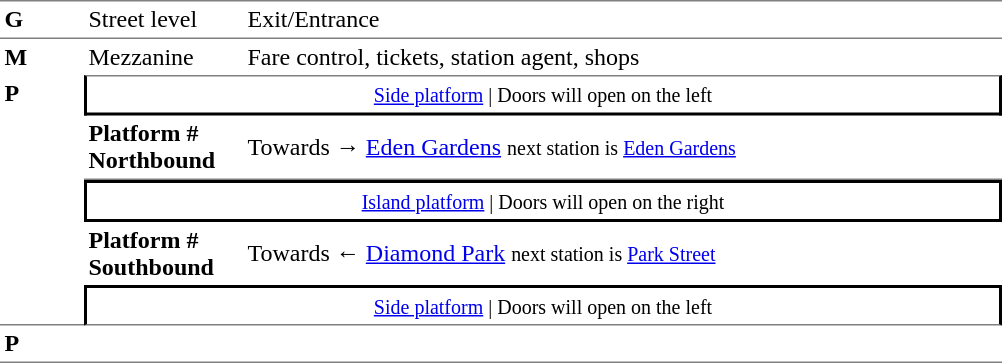<table border=0 cellspacing=0 cellpadding=3>
<tr>
<td style="border-bottom:solid 1px gray;border-top:solid 1px gray;" width=50 valign=top><strong>G</strong></td>
<td style="border-top:solid 1px gray;border-bottom:solid 1px gray;" width=100 valign=top>Street level</td>
<td style="border-top:solid 1px gray;border-bottom:solid 1px gray;" width=500 valign=top>Exit/Entrance</td>
</tr>
<tr>
<td valign=top><strong>M</strong></td>
<td valign=top>Mezzanine</td>
<td valign=top>Fare control, tickets, station agent, shops<br></td>
</tr>
<tr>
<td style="border-bottom:solid 1px gray;" width=50 rowspan=5 valign=top><strong>P</strong></td>
<td style="border-top:solid 1px gray;border-right:solid 2px black;border-left:solid 2px black;border-bottom:solid 2px black;text-align:center;" colspan=2><small><a href='#'>Side platform</a> | Doors will open on the left </small></td>
</tr>
<tr>
<td style="border-bottom:solid 1px gray;" width=100><span><strong>Platform #</strong><br><strong>Northbound</strong></span></td>
<td style="border-bottom:solid 1px gray;" width=500>Towards → <a href='#'>Eden Gardens</a> <small>next station is <a href='#'>Eden Gardens</a></small></td>
</tr>
<tr>
<td colspan="2" style="border-top:solid 2px black;border-right:solid 2px black;border-left:solid 2px black;border-bottom:solid 2px black;text-align:center;"><small><a href='#'>Island platform</a> | Doors will open on the right</small> </td>
</tr>
<tr>
<td><span><strong>Platform #</strong><br><strong>Southbound</strong></span></td>
<td>Towards ← <a href='#'>Diamond Park</a> <small>next station is <a href='#'>Park Street</a></small></td>
</tr>
<tr>
<td colspan="2" style="border-top:solid 2px black;border-right:solid 2px black;border-left:solid 2px black;border-bottom:solid 1px gray;text-align:center;"><small><a href='#'>Side platform</a> | Doors will open on the left </small></td>
</tr>
<tr>
<td style="border-bottom:solid 1px gray;" width="50" valign="top"><strong>P</strong></td>
<td style="border-bottom:solid 1px gray;" width="50" valign="top"></td>
<td style="border-bottom:solid 1px gray;" width="50" valign="top"></td>
</tr>
</table>
